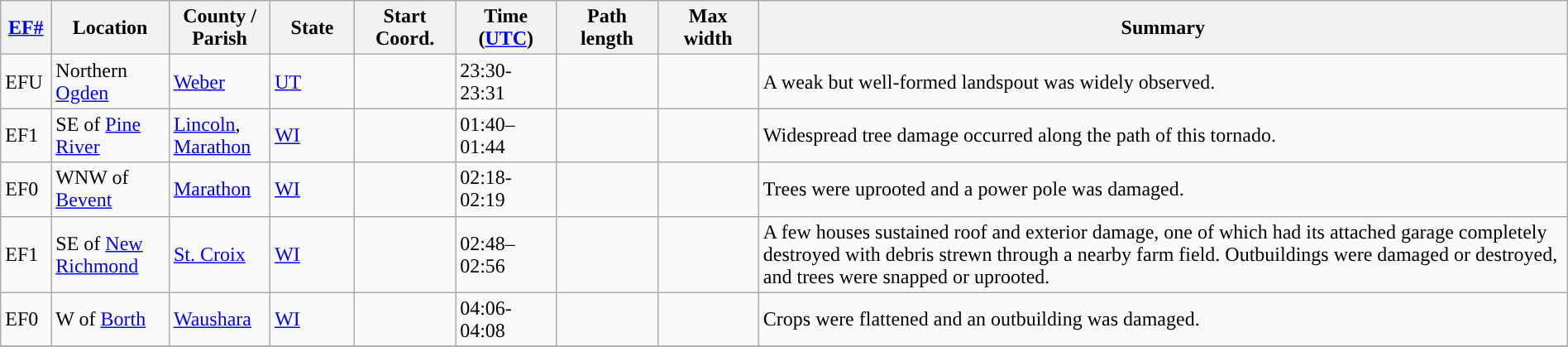<table class="wikitable sortable" style="width:100%;">
<tr>
<th scope="col"  style="width:3%; text-align:center;"><a href='#'>EF#</a></th>
<th scope="col"  style="width:7%; text-align:center;" class="unsortable">Location</th>
<th scope="col"  style="width:6%; text-align:center;" class="unsortable">County / Parish</th>
<th scope="col"  style="width:5%; text-align:center;">State</th>
<th scope="col"  style="width:6%; text-align:center;">Start Coord.</th>
<th scope="col"  style="width:6%; text-align:center;">Time (<a href='#'>UTC</a>)</th>
<th scope="col"  style="width:6%; text-align:center;">Path length</th>
<th scope="col"  style="width:6%; text-align:center;">Max width</th>
<th scope="col" class="unsortable" style="width:48%; text-align:center;">Summary</th>
</tr>
<tr>
<td>EFU</td>
<td>Northern <a href='#'>Ogden</a></td>
<td><a href='#'>Weber</a></td>
<td><a href='#'>UT</a></td>
<td></td>
<td>23:30-23:31</td>
<td></td>
<td></td>
<td>A weak but well-formed landspout was widely observed.</td>
</tr>
<tr>
<td>EF1</td>
<td>SE of <a href='#'>Pine River</a></td>
<td><a href='#'>Lincoln</a>, <a href='#'>Marathon</a></td>
<td><a href='#'>WI</a></td>
<td></td>
<td>01:40–01:44</td>
<td></td>
<td></td>
<td>Widespread tree damage occurred along the path of this tornado.</td>
</tr>
<tr>
<td>EF0</td>
<td>WNW of <a href='#'>Bevent</a></td>
<td><a href='#'>Marathon</a></td>
<td><a href='#'>WI</a></td>
<td></td>
<td>02:18-02:19</td>
<td></td>
<td></td>
<td>Trees were uprooted and a power pole was damaged.</td>
</tr>
<tr>
<td>EF1</td>
<td>SE of <a href='#'>New Richmond</a></td>
<td><a href='#'>St. Croix</a></td>
<td><a href='#'>WI</a></td>
<td></td>
<td>02:48–02:56</td>
<td></td>
<td></td>
<td>A few houses sustained roof and exterior damage, one of which had its attached garage completely destroyed with debris strewn through a nearby farm field. Outbuildings were damaged or destroyed, and trees were snapped or uprooted.</td>
</tr>
<tr>
<td>EF0</td>
<td>W of <a href='#'>Borth</a></td>
<td><a href='#'>Waushara</a></td>
<td><a href='#'>WI</a></td>
<td></td>
<td>04:06-04:08</td>
<td></td>
<td></td>
<td>Crops were flattened and an outbuilding was damaged.</td>
</tr>
<tr>
</tr>
</table>
